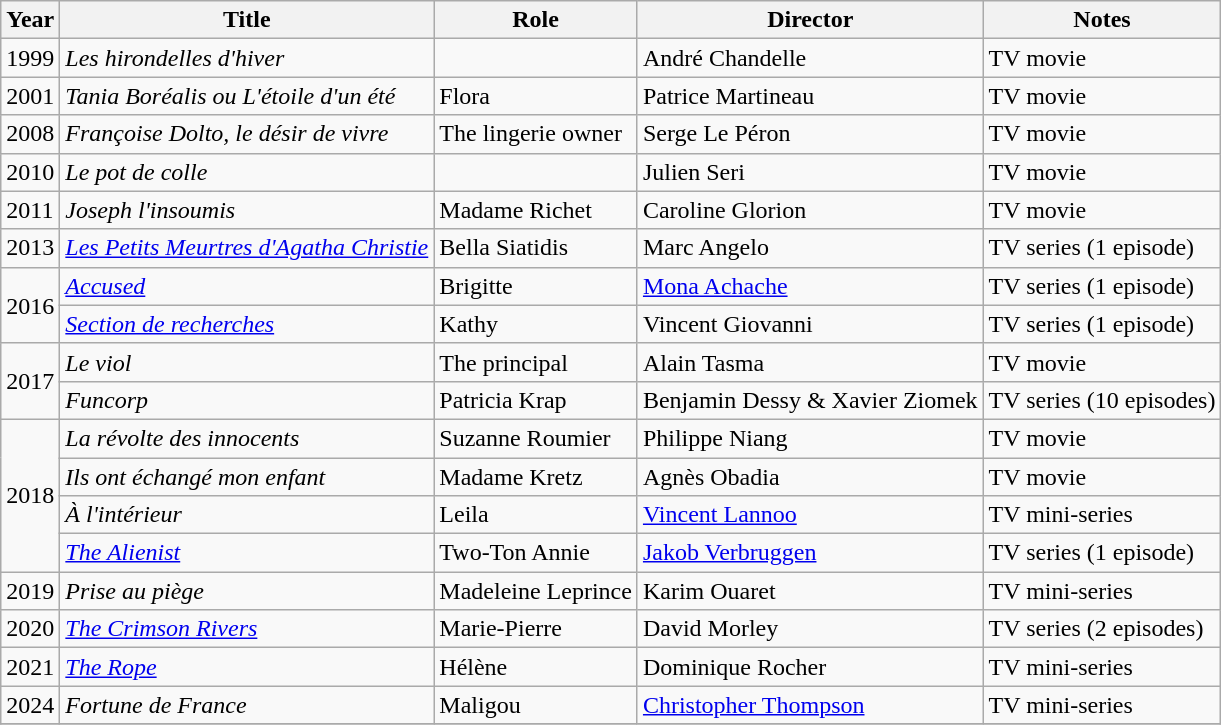<table class="wikitable sortable">
<tr>
<th>Year</th>
<th>Title</th>
<th>Role</th>
<th>Director</th>
<th class="unsortable">Notes</th>
</tr>
<tr>
<td>1999</td>
<td><em>Les hirondelles d'hiver</em></td>
<td></td>
<td>André Chandelle</td>
<td>TV movie</td>
</tr>
<tr>
<td>2001</td>
<td><em>Tania Boréalis ou L'étoile d'un été</em></td>
<td>Flora</td>
<td>Patrice Martineau</td>
<td>TV movie</td>
</tr>
<tr>
<td>2008</td>
<td><em>Françoise Dolto, le désir de vivre</em></td>
<td>The lingerie owner</td>
<td>Serge Le Péron</td>
<td>TV movie</td>
</tr>
<tr>
<td>2010</td>
<td><em>Le pot de colle</em></td>
<td></td>
<td>Julien Seri</td>
<td>TV movie</td>
</tr>
<tr>
<td>2011</td>
<td><em>Joseph l'insoumis</em></td>
<td>Madame Richet</td>
<td>Caroline Glorion</td>
<td>TV movie</td>
</tr>
<tr>
<td>2013</td>
<td><em><a href='#'>Les Petits Meurtres d'Agatha Christie</a></em></td>
<td>Bella Siatidis</td>
<td>Marc Angelo</td>
<td>TV series (1 episode)</td>
</tr>
<tr>
<td rowspan=2>2016</td>
<td><em><a href='#'>Accused</a></em></td>
<td>Brigitte</td>
<td><a href='#'>Mona Achache</a></td>
<td>TV series (1 episode)</td>
</tr>
<tr>
<td><em><a href='#'>Section de recherches</a></em></td>
<td>Kathy</td>
<td>Vincent Giovanni</td>
<td>TV series (1 episode)</td>
</tr>
<tr>
<td rowspan=2>2017</td>
<td><em>Le viol</em></td>
<td>The principal</td>
<td>Alain Tasma</td>
<td>TV movie</td>
</tr>
<tr>
<td><em>Funcorp</em></td>
<td>Patricia Krap</td>
<td>Benjamin Dessy & Xavier Ziomek</td>
<td>TV series (10 episodes)</td>
</tr>
<tr>
<td rowspan=4>2018</td>
<td><em>La révolte des innocents</em></td>
<td>Suzanne Roumier</td>
<td>Philippe Niang</td>
<td>TV movie</td>
</tr>
<tr>
<td><em>Ils ont échangé mon enfant</em></td>
<td>Madame Kretz</td>
<td>Agnès Obadia</td>
<td>TV movie</td>
</tr>
<tr>
<td><em>À l'intérieur</em></td>
<td>Leila</td>
<td><a href='#'>Vincent Lannoo</a></td>
<td>TV mini-series</td>
</tr>
<tr>
<td><em><a href='#'>The Alienist</a></em></td>
<td>Two-Ton Annie</td>
<td><a href='#'>Jakob Verbruggen</a></td>
<td>TV series (1 episode)</td>
</tr>
<tr>
<td>2019</td>
<td><em>Prise au piège</em></td>
<td>Madeleine Leprince</td>
<td>Karim Ouaret</td>
<td>TV mini-series</td>
</tr>
<tr>
<td>2020</td>
<td><em><a href='#'>The Crimson Rivers</a></em></td>
<td>Marie-Pierre</td>
<td>David Morley</td>
<td>TV series (2 episodes)</td>
</tr>
<tr>
<td>2021</td>
<td><em><a href='#'>The Rope</a></em></td>
<td>Hélène</td>
<td>Dominique Rocher</td>
<td>TV mini-series</td>
</tr>
<tr>
<td>2024</td>
<td><em>Fortune de France</em></td>
<td>Maligou</td>
<td><a href='#'>Christopher Thompson</a></td>
<td>TV mini-series</td>
</tr>
<tr>
</tr>
</table>
